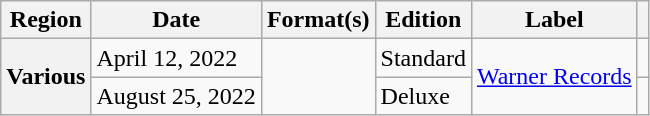<table class="wikitable plainrowheaders">
<tr>
<th scope="col">Region</th>
<th scope="col">Date</th>
<th scope="col">Format(s)</th>
<th scope="col">Edition</th>
<th scope="col">Label</th>
<th scope="col"></th>
</tr>
<tr>
<th rowspan="2">Various</th>
<td>April 12, 2022</td>
<td rowspan="2"></td>
<td>Standard</td>
<td rowspan="2"><a href='#'>Warner Records</a></td>
<td style="text-align:center;"></td>
</tr>
<tr>
<td>August 25, 2022</td>
<td>Deluxe</td>
<td style="text-align:center;"></td>
</tr>
</table>
